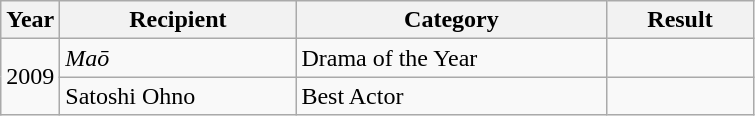<table class="wikitable">
<tr>
<th>Year</th>
<th width=150>Recipient</th>
<th width=200>Category</th>
<th width=90>Result</th>
</tr>
<tr>
<td rowspan="2">2009</td>
<td><em>Maō</em></td>
<td>Drama of the Year</td>
<td></td>
</tr>
<tr>
<td>Satoshi Ohno</td>
<td>Best Actor</td>
<td></td>
</tr>
</table>
